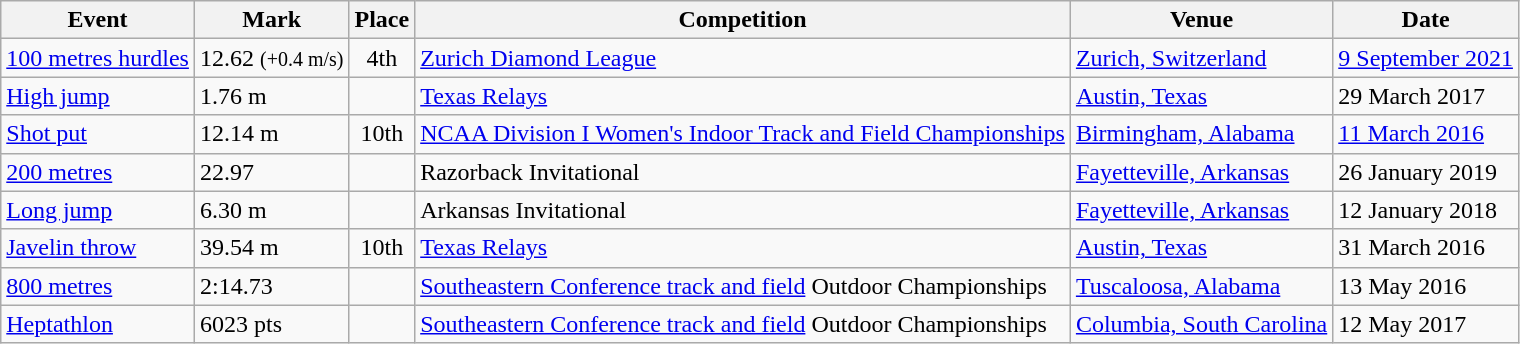<table class="wikitable">
<tr>
<th>Event</th>
<th>Mark</th>
<th>Place</th>
<th>Competition</th>
<th>Venue</th>
<th>Date</th>
</tr>
<tr>
<td><a href='#'>100 metres hurdles</a></td>
<td>12.62 <small>(+0.4 m/s)</small></td>
<td align=center>4th</td>
<td><a href='#'>Zurich Diamond League</a></td>
<td><a href='#'>Zurich, Switzerland</a></td>
<td><a href='#'>9 September 2021</a></td>
</tr>
<tr>
<td><a href='#'>High jump</a></td>
<td>1.76 m</td>
<td align=center></td>
<td><a href='#'>Texas Relays</a></td>
<td><a href='#'>Austin, Texas</a></td>
<td>29 March 2017</td>
</tr>
<tr>
<td><a href='#'>Shot put</a></td>
<td>12.14 m </td>
<td align=center>10th</td>
<td><a href='#'>NCAA Division I Women's Indoor Track and Field Championships</a></td>
<td><a href='#'>Birmingham, Alabama</a></td>
<td><a href='#'>11 March 2016</a></td>
</tr>
<tr>
<td><a href='#'>200 metres</a></td>
<td>22.97 </td>
<td align=center></td>
<td>Razorback Invitational</td>
<td><a href='#'>Fayetteville, Arkansas</a></td>
<td>26 January 2019</td>
</tr>
<tr>
<td><a href='#'>Long jump</a></td>
<td>6.30 m </td>
<td align=center></td>
<td>Arkansas Invitational</td>
<td><a href='#'>Fayetteville, Arkansas</a></td>
<td>12 January 2018</td>
</tr>
<tr>
<td><a href='#'>Javelin throw</a></td>
<td>39.54 m</td>
<td align=center>10th</td>
<td><a href='#'>Texas Relays</a></td>
<td><a href='#'>Austin, Texas</a></td>
<td>31 March 2016</td>
</tr>
<tr>
<td><a href='#'>800 metres</a></td>
<td>2:14.73</td>
<td align=center></td>
<td><a href='#'>Southeastern Conference track and field</a> Outdoor Championships</td>
<td><a href='#'>Tuscaloosa, Alabama</a></td>
<td>13 May 2016</td>
</tr>
<tr>
<td><a href='#'>Heptathlon</a></td>
<td>6023 pts</td>
<td align=center></td>
<td><a href='#'>Southeastern Conference track and field</a> Outdoor Championships</td>
<td><a href='#'>Columbia, South Carolina</a></td>
<td>12 May 2017</td>
</tr>
</table>
